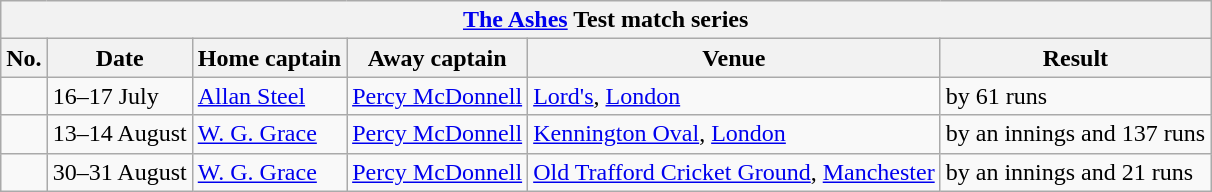<table class="wikitable">
<tr>
<th colspan="9"><a href='#'>The Ashes</a> Test match series</th>
</tr>
<tr>
<th>No.</th>
<th>Date</th>
<th>Home captain</th>
<th>Away captain</th>
<th>Venue</th>
<th>Result</th>
</tr>
<tr>
<td></td>
<td>16–17 July</td>
<td><a href='#'>Allan Steel</a></td>
<td><a href='#'>Percy McDonnell</a></td>
<td><a href='#'>Lord's</a>, <a href='#'>London</a></td>
<td> by 61 runs</td>
</tr>
<tr>
<td></td>
<td>13–14 August</td>
<td><a href='#'>W. G. Grace</a></td>
<td><a href='#'>Percy McDonnell</a></td>
<td><a href='#'>Kennington Oval</a>, <a href='#'>London</a></td>
<td> by an innings and 137 runs</td>
</tr>
<tr>
<td></td>
<td>30–31 August</td>
<td><a href='#'>W. G. Grace</a></td>
<td><a href='#'>Percy McDonnell</a></td>
<td><a href='#'>Old Trafford Cricket Ground</a>, <a href='#'>Manchester</a></td>
<td> by an innings and 21 runs</td>
</tr>
</table>
